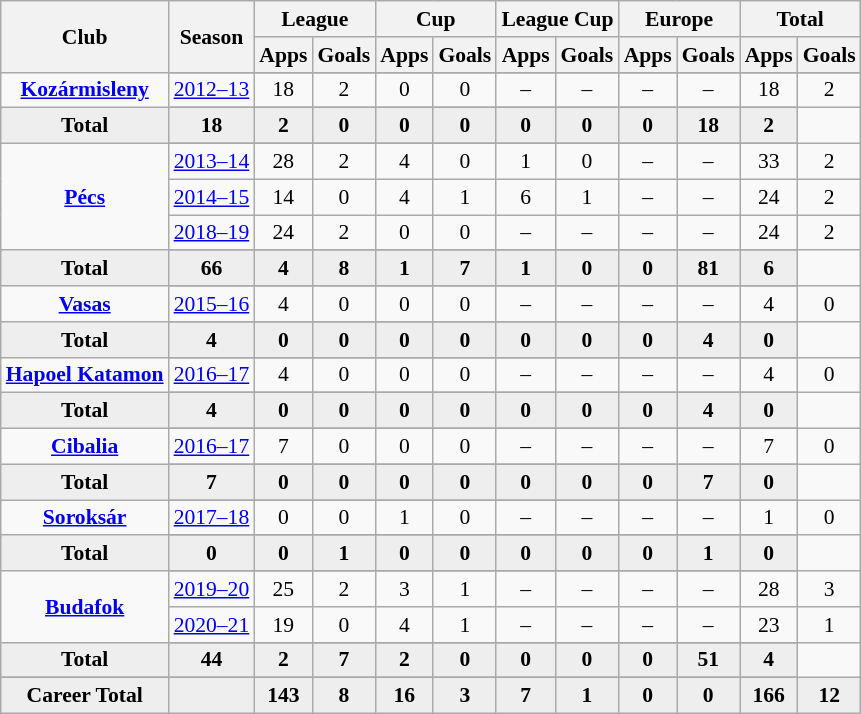<table class="wikitable" style="font-size:90%; text-align: center;">
<tr>
<th rowspan="2">Club</th>
<th rowspan="2">Season</th>
<th colspan="2">League</th>
<th colspan="2">Cup</th>
<th colspan="2">League Cup</th>
<th colspan="2">Europe</th>
<th colspan="2">Total</th>
</tr>
<tr>
<th>Apps</th>
<th>Goals</th>
<th>Apps</th>
<th>Goals</th>
<th>Apps</th>
<th>Goals</th>
<th>Apps</th>
<th>Goals</th>
<th>Apps</th>
<th>Goals</th>
</tr>
<tr ||-||-||-|->
<td rowspan="3" valign="center"><strong><a href='#'>Kozármisleny</a></strong></td>
</tr>
<tr>
<td><a href='#'>2012–13</a></td>
<td>18</td>
<td>2</td>
<td>0</td>
<td>0</td>
<td>–</td>
<td>–</td>
<td>–</td>
<td>–</td>
<td>18</td>
<td>2</td>
</tr>
<tr>
</tr>
<tr style="font-weight:bold; background-color:#eeeeee;">
<td>Total</td>
<td>18</td>
<td>2</td>
<td>0</td>
<td>0</td>
<td>0</td>
<td>0</td>
<td>0</td>
<td>0</td>
<td>18</td>
<td>2</td>
</tr>
<tr>
<td rowspan="5" valign="center"><strong><a href='#'>Pécs</a></strong></td>
</tr>
<tr>
<td><a href='#'>2013–14</a></td>
<td>28</td>
<td>2</td>
<td>4</td>
<td>0</td>
<td>1</td>
<td>0</td>
<td>–</td>
<td>–</td>
<td>33</td>
<td>2</td>
</tr>
<tr>
<td><a href='#'>2014–15</a></td>
<td>14</td>
<td>0</td>
<td>4</td>
<td>1</td>
<td>6</td>
<td>1</td>
<td>–</td>
<td>–</td>
<td>24</td>
<td>2</td>
</tr>
<tr>
<td><a href='#'>2018–19</a></td>
<td>24</td>
<td>2</td>
<td>0</td>
<td>0</td>
<td>–</td>
<td>–</td>
<td>–</td>
<td>–</td>
<td>24</td>
<td>2</td>
</tr>
<tr>
</tr>
<tr style="font-weight:bold; background-color:#eeeeee;">
<td>Total</td>
<td>66</td>
<td>4</td>
<td>8</td>
<td>1</td>
<td>7</td>
<td>1</td>
<td>0</td>
<td>0</td>
<td>81</td>
<td>6</td>
</tr>
<tr>
<td rowspan="3" valign="center"><strong><a href='#'>Vasas</a></strong></td>
</tr>
<tr>
<td><a href='#'>2015–16</a></td>
<td>4</td>
<td>0</td>
<td>0</td>
<td>0</td>
<td>–</td>
<td>–</td>
<td>–</td>
<td>–</td>
<td>4</td>
<td>0</td>
</tr>
<tr>
</tr>
<tr style="font-weight:bold; background-color:#eeeeee;">
<td>Total</td>
<td>4</td>
<td>0</td>
<td>0</td>
<td>0</td>
<td>0</td>
<td>0</td>
<td>0</td>
<td>0</td>
<td>4</td>
<td>0</td>
</tr>
<tr>
<td rowspan="3" valign="center"><strong><a href='#'>Hapoel Katamon</a></strong></td>
</tr>
<tr>
<td><a href='#'>2016–17</a></td>
<td>4</td>
<td>0</td>
<td>0</td>
<td>0</td>
<td>–</td>
<td>–</td>
<td>–</td>
<td>–</td>
<td>4</td>
<td>0</td>
</tr>
<tr>
</tr>
<tr style="font-weight:bold; background-color:#eeeeee;">
<td>Total</td>
<td>4</td>
<td>0</td>
<td>0</td>
<td>0</td>
<td>0</td>
<td>0</td>
<td>0</td>
<td>0</td>
<td>4</td>
<td>0</td>
</tr>
<tr>
<td rowspan="3" valign="center"><strong><a href='#'>Cibalia</a></strong></td>
</tr>
<tr>
<td><a href='#'>2016–17</a></td>
<td>7</td>
<td>0</td>
<td>0</td>
<td>0</td>
<td>–</td>
<td>–</td>
<td>–</td>
<td>–</td>
<td>7</td>
<td>0</td>
</tr>
<tr>
</tr>
<tr style="font-weight:bold; background-color:#eeeeee;">
<td>Total</td>
<td>7</td>
<td>0</td>
<td>0</td>
<td>0</td>
<td>0</td>
<td>0</td>
<td>0</td>
<td>0</td>
<td>7</td>
<td>0</td>
</tr>
<tr>
<td rowspan="3" valign="center"><strong><a href='#'>Soroksár</a></strong></td>
</tr>
<tr>
<td><a href='#'>2017–18</a></td>
<td>0</td>
<td>0</td>
<td>1</td>
<td>0</td>
<td>–</td>
<td>–</td>
<td>–</td>
<td>–</td>
<td>1</td>
<td>0</td>
</tr>
<tr>
</tr>
<tr style="font-weight:bold; background-color:#eeeeee;">
<td>Total</td>
<td>0</td>
<td>0</td>
<td>1</td>
<td>0</td>
<td>0</td>
<td>0</td>
<td>0</td>
<td>0</td>
<td>1</td>
<td>0</td>
</tr>
<tr>
<td rowspan="4" valign="center"><strong><a href='#'>Budafok</a></strong></td>
</tr>
<tr>
<td><a href='#'>2019–20</a></td>
<td>25</td>
<td>2</td>
<td>3</td>
<td>1</td>
<td>–</td>
<td>–</td>
<td>–</td>
<td>–</td>
<td>28</td>
<td>3</td>
</tr>
<tr>
<td><a href='#'>2020–21</a></td>
<td>19</td>
<td>0</td>
<td>4</td>
<td>1</td>
<td>–</td>
<td>–</td>
<td>–</td>
<td>–</td>
<td>23</td>
<td>1</td>
</tr>
<tr>
</tr>
<tr style="font-weight:bold; background-color:#eeeeee;">
<td>Total</td>
<td>44</td>
<td>2</td>
<td>7</td>
<td>2</td>
<td>0</td>
<td>0</td>
<td>0</td>
<td>0</td>
<td>51</td>
<td>4</td>
</tr>
<tr>
</tr>
<tr style="font-weight:bold; background-color:#eeeeee;">
<td rowspan="2" valign="top"><strong>Career Total</strong></td>
<td></td>
<td><strong>143</strong></td>
<td><strong>8</strong></td>
<td><strong>16</strong></td>
<td><strong>3</strong></td>
<td><strong>7</strong></td>
<td><strong>1</strong></td>
<td><strong>0</strong></td>
<td><strong>0</strong></td>
<td><strong>166</strong></td>
<td><strong>12</strong></td>
</tr>
</table>
